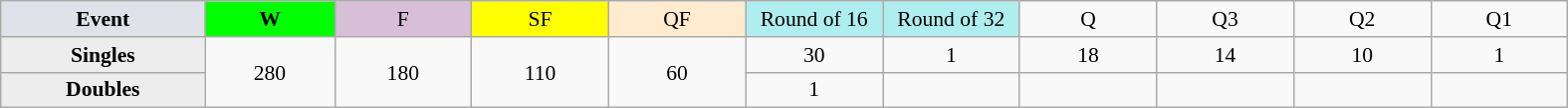<table class=wikitable style=font-size:90%;text-align:center>
<tr>
<td style="width:130px; background:#dfe2e9;"><strong>Event</strong></td>
<td style="width:80px; background:lime;"><strong>W</strong></td>
<td style="width:85px; background:thistle;">F</td>
<td style="width:85px; background:#ff0;">SF</td>
<td style="width:85px; background:#ffebcd;">QF</td>
<td style="width:85px; background:#afeeee;">Round of 16</td>
<td style="width:85px; background:#afeeee;">Round of 32</td>
<td width=85>Q</td>
<td width=85>Q3</td>
<td width=85>Q2</td>
<td width=85>Q1</td>
</tr>
<tr>
<th style="background:#ededed;">Singles</th>
<td rowspan=2>280</td>
<td rowspan=2>180</td>
<td rowspan=2>110</td>
<td rowspan=2>60</td>
<td>30</td>
<td>1</td>
<td>18</td>
<td>14</td>
<td>10</td>
<td>1</td>
</tr>
<tr>
<th style="background:#ededed;">Doubles</th>
<td>1</td>
<td></td>
<td></td>
<td></td>
<td></td>
<td></td>
</tr>
</table>
